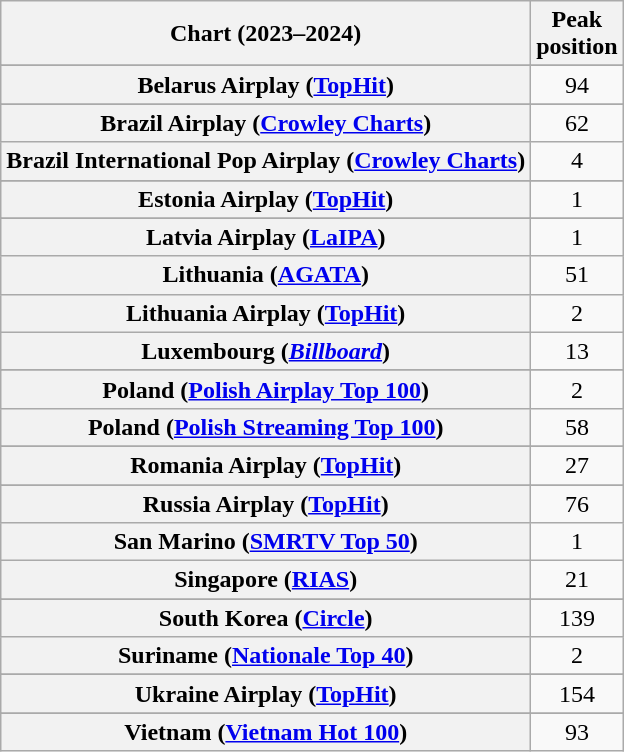<table class="wikitable sortable plainrowheaders" style="text-align:center">
<tr>
<th scope="col">Chart (2023–2024)</th>
<th scope="col">Peak<br>position</th>
</tr>
<tr>
</tr>
<tr>
</tr>
<tr>
</tr>
<tr>
<th scope="row">Belarus Airplay (<a href='#'>TopHit</a>)</th>
<td>94</td>
</tr>
<tr>
</tr>
<tr>
</tr>
<tr>
<th scope="row">Brazil Airplay (<a href='#'>Crowley Charts</a>)</th>
<td>62</td>
</tr>
<tr>
<th scope="row">Brazil International Pop Airplay (<a href='#'>Crowley Charts</a>)</th>
<td>4</td>
</tr>
<tr>
</tr>
<tr>
</tr>
<tr>
</tr>
<tr>
</tr>
<tr>
</tr>
<tr>
</tr>
<tr>
</tr>
<tr>
</tr>
<tr>
<th scope="row">Estonia Airplay (<a href='#'>TopHit</a>)</th>
<td>1</td>
</tr>
<tr>
</tr>
<tr>
</tr>
<tr>
</tr>
<tr>
</tr>
<tr>
</tr>
<tr>
</tr>
<tr>
</tr>
<tr>
</tr>
<tr>
</tr>
<tr>
<th scope="row">Latvia Airplay (<a href='#'>LaIPA</a>)</th>
<td>1</td>
</tr>
<tr>
<th scope="row">Lithuania (<a href='#'>AGATA</a>)</th>
<td>51</td>
</tr>
<tr>
<th scope="row">Lithuania Airplay (<a href='#'>TopHit</a>)</th>
<td>2</td>
</tr>
<tr>
<th scope="row">Luxembourg (<em><a href='#'>Billboard</a></em>)</th>
<td>13</td>
</tr>
<tr>
</tr>
<tr>
</tr>
<tr>
</tr>
<tr>
</tr>
<tr>
<th scope="row">Poland (<a href='#'>Polish Airplay Top 100</a>)</th>
<td>2</td>
</tr>
<tr>
<th scope="row">Poland (<a href='#'>Polish Streaming Top 100</a>)</th>
<td>58</td>
</tr>
<tr>
</tr>
<tr>
<th scope="row">Romania Airplay (<a href='#'>TopHit</a>)</th>
<td>27</td>
</tr>
<tr>
</tr>
<tr>
<th scope="row">Russia Airplay (<a href='#'>TopHit</a>)</th>
<td>76</td>
</tr>
<tr>
<th scope="row">San Marino (<a href='#'>SMRTV Top 50</a>)</th>
<td>1</td>
</tr>
<tr>
<th scope="row">Singapore (<a href='#'>RIAS</a>)</th>
<td>21</td>
</tr>
<tr>
</tr>
<tr>
</tr>
<tr>
<th scope="row">South Korea (<a href='#'>Circle</a>)</th>
<td>139</td>
</tr>
<tr>
<th scope="row">Suriname (<a href='#'>Nationale Top 40</a>)</th>
<td>2</td>
</tr>
<tr>
</tr>
<tr>
</tr>
<tr>
</tr>
<tr>
<th scope="row">Ukraine Airplay (<a href='#'>TopHit</a>)</th>
<td>154</td>
</tr>
<tr>
</tr>
<tr>
</tr>
<tr>
</tr>
<tr>
</tr>
<tr>
</tr>
<tr>
<th scope="row">Vietnam (<a href='#'>Vietnam Hot 100</a>)</th>
<td>93</td>
</tr>
</table>
